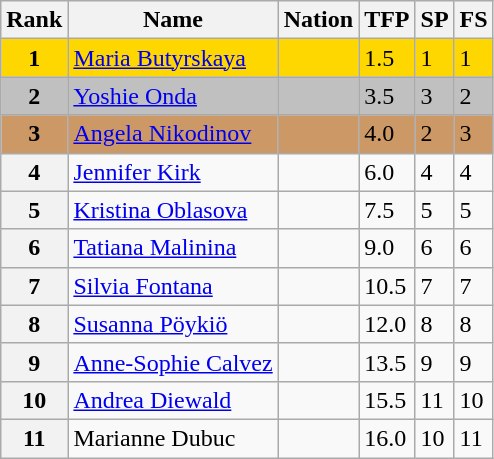<table class="wikitable">
<tr>
<th>Rank</th>
<th>Name</th>
<th>Nation</th>
<th>TFP</th>
<th>SP</th>
<th>FS</th>
</tr>
<tr bgcolor="gold">
<td align="center"><strong>1</strong></td>
<td><a href='#'>Maria Butyrskaya</a></td>
<td></td>
<td>1.5</td>
<td>1</td>
<td>1</td>
</tr>
<tr bgcolor="silver">
<td align="center"><strong>2</strong></td>
<td><a href='#'>Yoshie Onda</a></td>
<td></td>
<td>3.5</td>
<td>3</td>
<td>2</td>
</tr>
<tr bgcolor="cc9966">
<td align="center"><strong>3</strong></td>
<td><a href='#'>Angela Nikodinov</a></td>
<td></td>
<td>4.0</td>
<td>2</td>
<td>3</td>
</tr>
<tr>
<th>4</th>
<td><a href='#'>Jennifer Kirk</a></td>
<td></td>
<td>6.0</td>
<td>4</td>
<td>4</td>
</tr>
<tr>
<th>5</th>
<td><a href='#'>Kristina Oblasova</a></td>
<td></td>
<td>7.5</td>
<td>5</td>
<td>5</td>
</tr>
<tr>
<th>6</th>
<td><a href='#'>Tatiana Malinina</a></td>
<td></td>
<td>9.0</td>
<td>6</td>
<td>6</td>
</tr>
<tr>
<th>7</th>
<td><a href='#'>Silvia Fontana</a></td>
<td></td>
<td>10.5</td>
<td>7</td>
<td>7</td>
</tr>
<tr>
<th>8</th>
<td><a href='#'>Susanna Pöykiö</a></td>
<td></td>
<td>12.0</td>
<td>8</td>
<td>8</td>
</tr>
<tr>
<th>9</th>
<td><a href='#'>Anne-Sophie Calvez</a></td>
<td></td>
<td>13.5</td>
<td>9</td>
<td>9</td>
</tr>
<tr>
<th>10</th>
<td><a href='#'>Andrea Diewald</a></td>
<td></td>
<td>15.5</td>
<td>11</td>
<td>10</td>
</tr>
<tr>
<th>11</th>
<td>Marianne Dubuc</td>
<td></td>
<td>16.0</td>
<td>10</td>
<td>11</td>
</tr>
</table>
